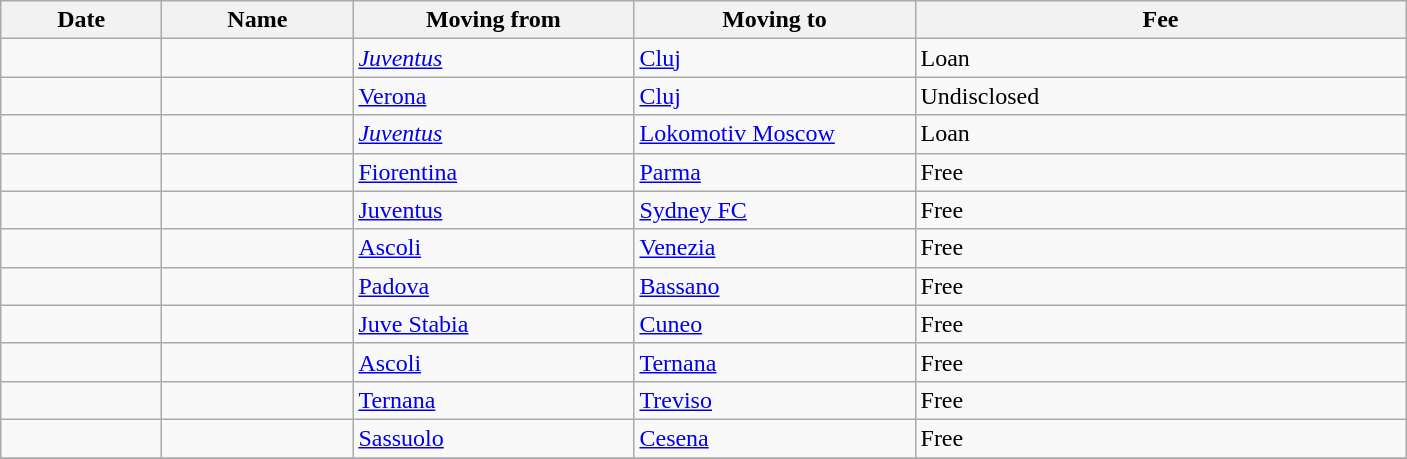<table class="wikitable sortable">
<tr>
<th style="width:100px;">Date</th>
<th style="width:120px;">Name</th>
<th style="width:180px;">Moving from</th>
<th style="width:180px;">Moving to</th>
<th style="width:320px;">Fee</th>
</tr>
<tr>
<td><strong></strong></td>
<td></td>
<td><em><a href='#'>Juventus</a></em></td>
<td> <a href='#'>Cluj</a></td>
<td>Loan</td>
</tr>
<tr>
<td><strong></strong></td>
<td></td>
<td><a href='#'>Verona</a></td>
<td> <a href='#'>Cluj</a></td>
<td>Undisclosed</td>
</tr>
<tr>
<td><strong></strong></td>
<td></td>
<td><em><a href='#'>Juventus</a></em></td>
<td> <a href='#'>Lokomotiv Moscow</a></td>
<td>Loan</td>
</tr>
<tr>
<td><strong></strong></td>
<td></td>
<td><a href='#'>Fiorentina</a></td>
<td><a href='#'>Parma</a></td>
<td> Free</td>
</tr>
<tr>
<td><strong></strong></td>
<td></td>
<td><a href='#'>Juventus</a></td>
<td> <a href='#'>Sydney FC</a></td>
<td> Free</td>
</tr>
<tr>
<td><strong></strong></td>
<td></td>
<td><a href='#'>Ascoli</a></td>
<td><a href='#'>Venezia</a></td>
<td> Free</td>
</tr>
<tr>
<td><strong></strong></td>
<td></td>
<td><a href='#'>Padova</a></td>
<td><a href='#'>Bassano</a></td>
<td> Free</td>
</tr>
<tr>
<td><strong></strong></td>
<td></td>
<td><a href='#'>Juve Stabia</a></td>
<td><a href='#'>Cuneo</a></td>
<td> Free</td>
</tr>
<tr>
<td><strong></strong></td>
<td></td>
<td><a href='#'>Ascoli</a></td>
<td><a href='#'>Ternana</a></td>
<td> Free</td>
</tr>
<tr>
<td><strong></strong></td>
<td></td>
<td><a href='#'>Ternana</a></td>
<td><a href='#'>Treviso</a></td>
<td> Free</td>
</tr>
<tr>
<td><strong></strong></td>
<td></td>
<td><a href='#'>Sassuolo</a></td>
<td><a href='#'>Cesena</a></td>
<td> Free</td>
</tr>
<tr>
</tr>
</table>
